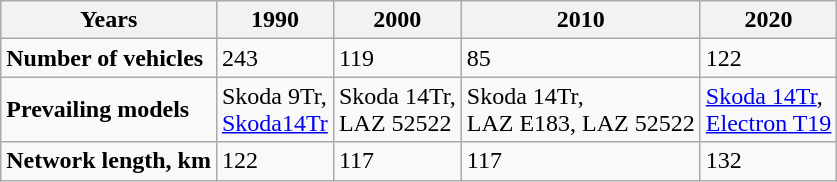<table class="wikitable">
<tr>
<th>Years</th>
<th>1990</th>
<th>2000</th>
<th>2010</th>
<th>2020</th>
</tr>
<tr>
<td><strong>Number of vehicles</strong></td>
<td>243</td>
<td>119</td>
<td>85</td>
<td>122</td>
</tr>
<tr>
<td><strong>Prevailing models</strong></td>
<td>Skoda 9Tr,<br><a href='#'>Skoda14Tr</a></td>
<td>Skoda 14Tr,<br>LAZ 52522</td>
<td>Skoda 14Tr,<br>LAZ E183,
LAZ 52522</td>
<td><a href='#'>Skoda 14Tr</a>,<br><a href='#'>Electron T19</a></td>
</tr>
<tr>
<td><strong>Network length, km</strong></td>
<td>122</td>
<td>117</td>
<td>117</td>
<td>132</td>
</tr>
</table>
